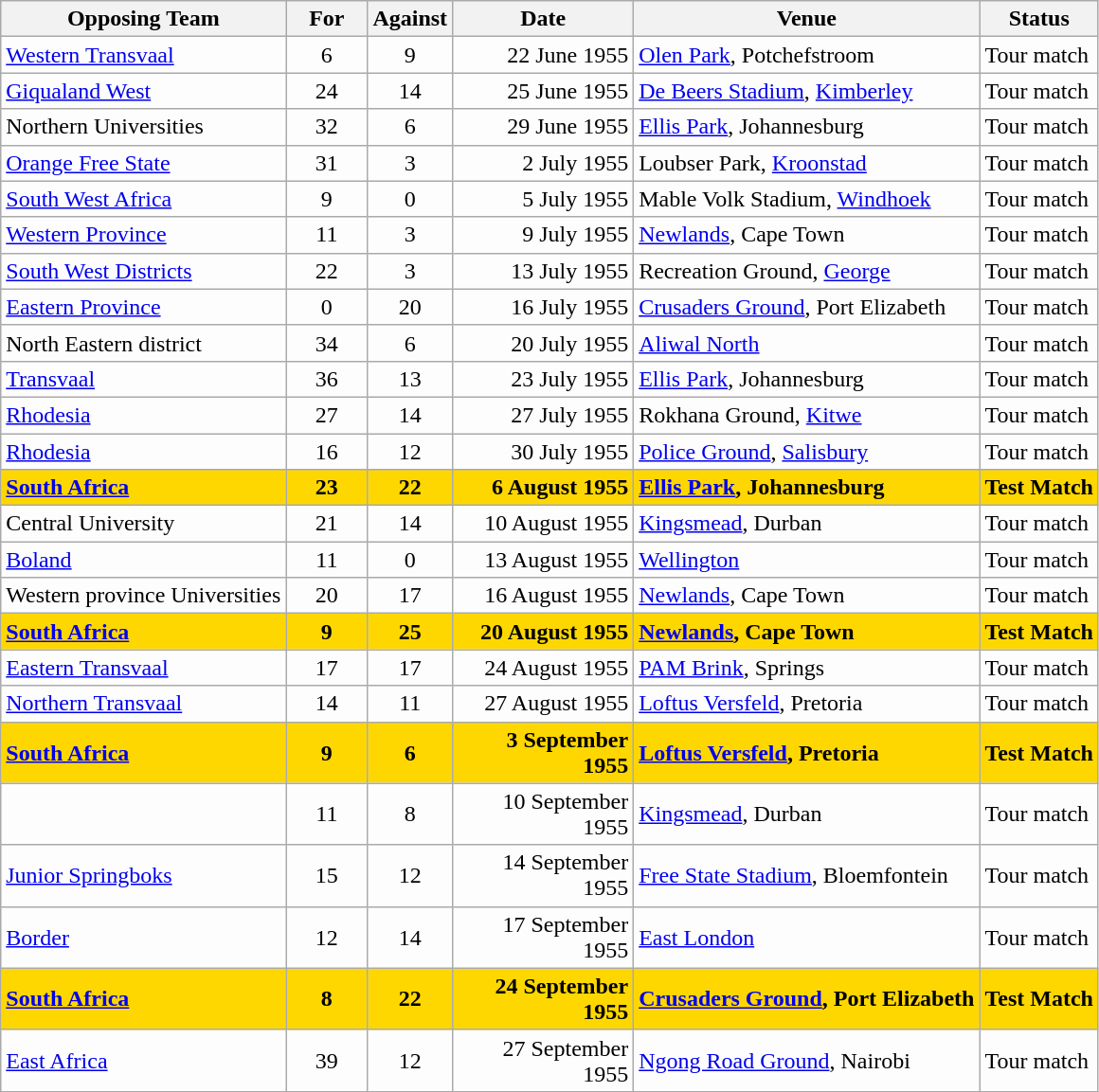<table class=wikitable>
<tr>
<th>Opposing Team</th>
<th>For</th>
<th>Against</th>
<th>Date</th>
<th>Venue</th>
<th>Status</th>
</tr>
<tr bgcolor=#fdfdfd>
<td><a href='#'>Western Transvaal</a></td>
<td align=center width=50>6</td>
<td align=center width=50>9</td>
<td width=120 align=right>22 June 1955</td>
<td><a href='#'>Olen Park</a>, Potchefstroom</td>
<td>Tour match</td>
</tr>
<tr bgcolor=#fdfdfd>
<td><a href='#'>Giqualand West</a></td>
<td align=center width=50>24</td>
<td align=center width=50>14</td>
<td width=120 align=right>25 June 1955</td>
<td><a href='#'>De Beers Stadium</a>, <a href='#'>Kimberley</a></td>
<td>Tour match</td>
</tr>
<tr bgcolor=#fdfdfd>
<td>Northern Universities</td>
<td align=center width=50>32</td>
<td align=center width=50>6</td>
<td width=120 align=right>29 June 1955</td>
<td><a href='#'>Ellis Park</a>, Johannesburg</td>
<td>Tour match</td>
</tr>
<tr bgcolor=#fdfdfd>
<td><a href='#'>Orange Free State</a></td>
<td align=center width=50>31</td>
<td align=center width=50>3</td>
<td width=120 align=right>2 July 1955</td>
<td>Loubser Park, <a href='#'>Kroonstad</a></td>
<td>Tour match</td>
</tr>
<tr bgcolor=#fdfdfd>
<td><a href='#'>South West Africa</a></td>
<td align=center width=50>9</td>
<td align=center width=50>0</td>
<td width=120 align=right>5 July 1955</td>
<td>Mable Volk Stadium, <a href='#'>Windhoek</a></td>
<td>Tour match</td>
</tr>
<tr bgcolor=#fdfdfd>
<td><a href='#'>Western Province</a></td>
<td align=center width=50>11</td>
<td align=center width=50>3</td>
<td width=120 align=right>9 July 1955</td>
<td><a href='#'>Newlands</a>, Cape Town</td>
<td>Tour match</td>
</tr>
<tr bgcolor=#fdfdfd>
<td><a href='#'>South West Districts</a></td>
<td align=center width=50>22</td>
<td align=center width=50>3</td>
<td width=120 align=right>13 July 1955</td>
<td>Recreation Ground, <a href='#'>George</a></td>
<td>Tour match</td>
</tr>
<tr bgcolor=#fdfdfd>
<td><a href='#'>Eastern Province</a></td>
<td align=center width=50>0</td>
<td align=center width=50>20</td>
<td width=120 align=right>16 July 1955</td>
<td><a href='#'>Crusaders Ground</a>, Port Elizabeth</td>
<td>Tour match</td>
</tr>
<tr bgcolor=#fdfdfd>
<td>North Eastern district</td>
<td align=center width=50>34</td>
<td align=center width=50>6</td>
<td width=120 align=right>20 July 1955</td>
<td><a href='#'>Aliwal North</a></td>
<td>Tour match</td>
</tr>
<tr bgcolor=#fdfdfd>
<td><a href='#'>Transvaal</a></td>
<td align=center width=50>36</td>
<td align=center width=50>13</td>
<td width=120 align=right>23 July 1955</td>
<td><a href='#'>Ellis Park</a>, Johannesburg</td>
<td>Tour match</td>
</tr>
<tr bgcolor=#fdfdfd>
<td><a href='#'>Rhodesia</a></td>
<td align=center width=50>27</td>
<td align=center width=50>14</td>
<td width=120 align=right>27 July 1955</td>
<td>Rokhana Ground, <a href='#'>Kitwe</a></td>
<td>Tour match</td>
</tr>
<tr bgcolor=#fdfdfd>
<td><a href='#'>Rhodesia</a></td>
<td align=center width=50>16</td>
<td align=center width=50>12</td>
<td width=120 align=right>30 July 1955</td>
<td><a href='#'>Police Ground</a>, <a href='#'>Salisbury</a></td>
<td>Tour match</td>
</tr>
<tr bgcolor=gold>
<td><strong><a href='#'>South Africa</a></strong></td>
<td align=center width=50><strong>23</strong></td>
<td align=center width=50><strong>22</strong></td>
<td width=120 align=right><strong>6 August 1955</strong></td>
<td><strong><a href='#'>Ellis Park</a>, Johannesburg</strong></td>
<td><strong>Test Match</strong></td>
</tr>
<tr bgcolor=#fdfdfd>
<td>Central University</td>
<td align=center width=50>21</td>
<td align=center width=50>14</td>
<td width=120 align=right>10 August 1955</td>
<td><a href='#'>Kingsmead</a>, Durban</td>
<td>Tour match</td>
</tr>
<tr bgcolor=#fdfdfd>
<td><a href='#'>Boland</a></td>
<td align=center width=50>11</td>
<td align=center width=50>0</td>
<td width=120 align=right>13 August 1955</td>
<td><a href='#'>Wellington</a></td>
<td>Tour match</td>
</tr>
<tr bgcolor=#fdfdfd>
<td>Western province Universities</td>
<td align=center width=50>20</td>
<td align=center width=50>17</td>
<td width=120 align=right>16 August 1955</td>
<td><a href='#'>Newlands</a>, Cape Town</td>
<td>Tour match</td>
</tr>
<tr bgcolor=gold>
<td><strong><a href='#'>South Africa</a></strong></td>
<td align=center width=50><strong>9</strong></td>
<td align=center width=50><strong>25</strong></td>
<td width=120 align=right><strong>20 August 1955</strong></td>
<td><strong><a href='#'>Newlands</a>, Cape Town</strong></td>
<td><strong>Test Match</strong></td>
</tr>
<tr bgcolor=#fdfdfd>
<td><a href='#'>Eastern Transvaal</a></td>
<td align=center width=50>17</td>
<td align=center width=50>17</td>
<td width=120 align=right>24 August 1955</td>
<td><a href='#'>PAM Brink</a>, Springs</td>
<td>Tour match</td>
</tr>
<tr bgcolor=#fdfdfd>
<td><a href='#'>Northern Transvaal</a></td>
<td align=center width=50>14</td>
<td align=center width=50>11</td>
<td width=120 align=right>27 August 1955</td>
<td><a href='#'>Loftus Versfeld</a>, Pretoria</td>
<td>Tour match</td>
</tr>
<tr bgcolor=gold>
<td><strong><a href='#'>South Africa</a></strong></td>
<td align=center width=50><strong>9</strong></td>
<td align=center width=50><strong>6</strong></td>
<td width=120 align=right><strong>3 September 1955</strong></td>
<td><strong><a href='#'>Loftus Versfeld</a>, Pretoria</strong></td>
<td><strong>Test Match</strong></td>
</tr>
<tr bgcolor=#fdfdfd>
<td></td>
<td align=center width=50>11</td>
<td align=center width=50>8</td>
<td width=120 align=right>10 September 1955</td>
<td><a href='#'>Kingsmead</a>, Durban</td>
<td>Tour match</td>
</tr>
<tr bgcolor=#fdfdfd>
<td><a href='#'>Junior Springboks</a></td>
<td align=center width=50>15</td>
<td align=center width=50>12</td>
<td width=120 align=right>14 September 1955</td>
<td><a href='#'>Free State Stadium</a>, Bloemfontein</td>
<td>Tour match</td>
</tr>
<tr bgcolor=#fdfdfd>
<td><a href='#'>Border</a></td>
<td align=center width=50>12</td>
<td align=center width=50>14</td>
<td width=120 align=right>17 September 1955</td>
<td><a href='#'>East London</a></td>
<td>Tour match</td>
</tr>
<tr bgcolor=gold>
<td><strong><a href='#'>South Africa</a></strong></td>
<td align=center width=50><strong>8</strong></td>
<td align=center width=50><strong>22</strong></td>
<td width=120 align=right><strong>24 September 1955</strong></td>
<td><strong><a href='#'>Crusaders Ground</a>, Port Elizabeth</strong></td>
<td><strong>Test Match</strong></td>
</tr>
<tr bgcolor=#fdfdfd>
<td><a href='#'>East Africa</a></td>
<td align=center width=50>39</td>
<td align=center width=50>12</td>
<td width=120 align=right>27 September 1955</td>
<td><a href='#'>Ngong Road Ground</a>, Nairobi</td>
<td>Tour match</td>
</tr>
</table>
